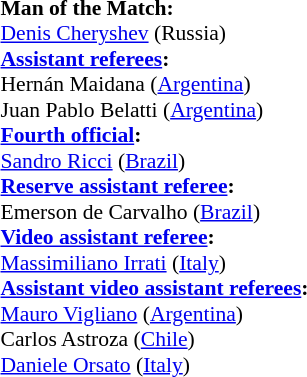<table style="width:100%; font-size:90%;">
<tr>
<td><br><strong>Man of the Match:</strong>
<br><a href='#'>Denis Cheryshev</a> (Russia)<br><strong><a href='#'>Assistant referees</a>:</strong>
<br>Hernán Maidana (<a href='#'>Argentina</a>)
<br>Juan Pablo Belatti (<a href='#'>Argentina</a>)
<br><strong><a href='#'>Fourth official</a>:</strong>
<br><a href='#'>Sandro Ricci</a> (<a href='#'>Brazil</a>)
<br><strong><a href='#'>Reserve assistant referee</a>:</strong>
<br>Emerson de Carvalho (<a href='#'>Brazil</a>)
<br><strong><a href='#'>Video assistant referee</a>:</strong>
<br><a href='#'>Massimiliano Irrati</a> (<a href='#'>Italy</a>)
<br><strong><a href='#'>Assistant video assistant referees</a>:</strong>
<br><a href='#'>Mauro Vigliano</a> (<a href='#'>Argentina</a>)
<br>Carlos Astroza (<a href='#'>Chile</a>)
<br><a href='#'>Daniele Orsato</a> (<a href='#'>Italy</a>)</td>
</tr>
</table>
